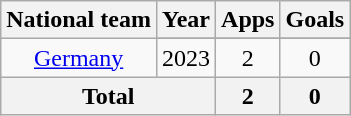<table class="wikitable" style="text-align:center">
<tr>
<th>National team</th>
<th>Year</th>
<th>Apps</th>
<th>Goals</th>
</tr>
<tr>
<td rowspan="2"><a href='#'>Germany</a></td>
</tr>
<tr>
<td>2023</td>
<td>2</td>
<td>0</td>
</tr>
<tr>
<th colspan="2">Total</th>
<th>2</th>
<th>0</th>
</tr>
</table>
